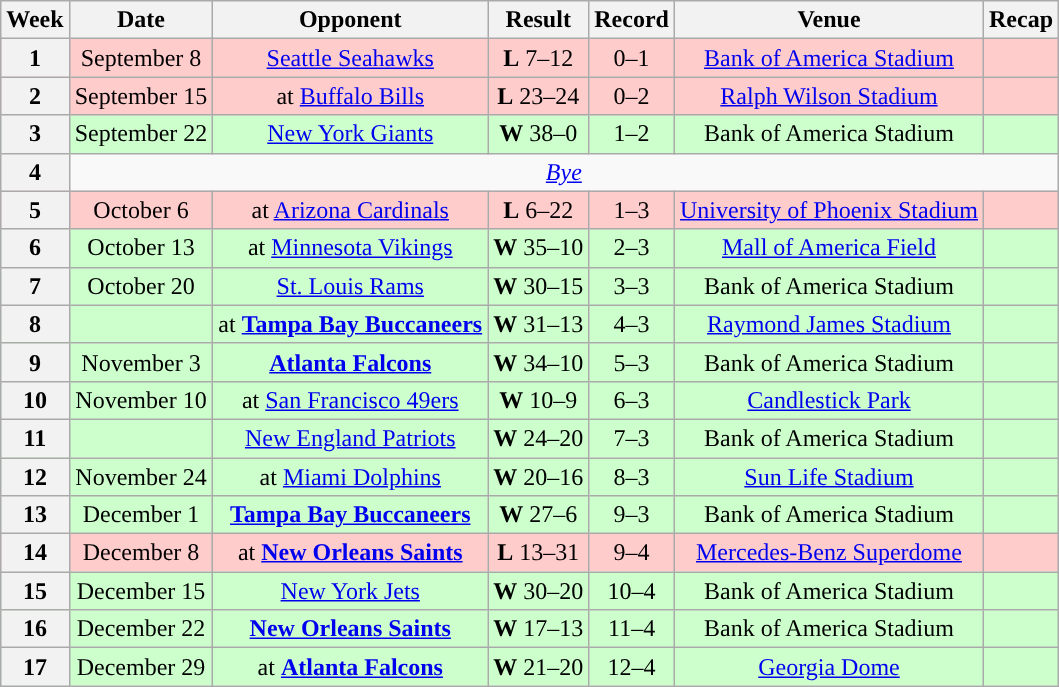<table class="wikitable" style="text-align:center">
<tr>
<th>Week</th>
<th>Date</th>
<th>Opponent</th>
<th>Result</th>
<th>Record</th>
<th>Venue</th>
<th>Recap</th>
</tr>
<tr style="background:#fcc">
<th>1</th>
<td>September 8</td>
<td><a href='#'>Seattle Seahawks</a></td>
<td><strong>L</strong> 7–12</td>
<td>0–1</td>
<td><a href='#'>Bank of America Stadium</a></td>
<td></td>
</tr>
<tr style="background:#fcc">
<th>2</th>
<td>September 15</td>
<td>at <a href='#'>Buffalo Bills</a></td>
<td><strong>L</strong> 23–24</td>
<td>0–2</td>
<td><a href='#'>Ralph Wilson Stadium</a></td>
<td></td>
</tr>
<tr style="background:#cfc">
<th>3</th>
<td>September 22</td>
<td><a href='#'>New York Giants</a></td>
<td><strong>W</strong> 38–0</td>
<td>1–2</td>
<td>Bank of America Stadium</td>
<td></td>
</tr>
<tr>
<th>4</th>
<td colspan="6"><em><a href='#'>Bye</a></em></td>
</tr>
<tr style="background:#fcc">
<th>5</th>
<td>October 6</td>
<td>at <a href='#'>Arizona Cardinals</a></td>
<td><strong>L</strong> 6–22</td>
<td>1–3</td>
<td><a href='#'>University of Phoenix Stadium</a></td>
<td></td>
</tr>
<tr style="background:#cfc">
<th>6</th>
<td>October 13</td>
<td>at <a href='#'>Minnesota Vikings</a></td>
<td><strong>W</strong> 35–10</td>
<td>2–3</td>
<td><a href='#'>Mall of America Field</a></td>
<td></td>
</tr>
<tr style="background:#cfc">
<th>7</th>
<td>October 20</td>
<td><a href='#'>St. Louis Rams</a></td>
<td><strong>W</strong> 30–15</td>
<td>3–3</td>
<td>Bank of America Stadium</td>
<td></td>
</tr>
<tr style="background:#cfc">
<th>8</th>
<td></td>
<td>at <strong><a href='#'>Tampa Bay Buccaneers</a></strong></td>
<td><strong>W</strong> 31–13</td>
<td>4–3</td>
<td><a href='#'>Raymond James Stadium</a></td>
<td></td>
</tr>
<tr style="background:#cfc">
<th>9</th>
<td>November 3</td>
<td><strong><a href='#'>Atlanta Falcons</a></strong></td>
<td><strong>W</strong> 34–10</td>
<td>5–3</td>
<td>Bank of America Stadium</td>
<td></td>
</tr>
<tr style="background:#cfc">
<th>10</th>
<td>November 10</td>
<td>at <a href='#'>San Francisco 49ers</a></td>
<td><strong>W</strong> 10–9</td>
<td>6–3</td>
<td><a href='#'>Candlestick Park</a></td>
<td></td>
</tr>
<tr style="background:#cfc">
<th>11</th>
<td></td>
<td><a href='#'>New England Patriots</a></td>
<td><strong>W</strong> 24–20</td>
<td>7–3</td>
<td>Bank of America Stadium</td>
<td></td>
</tr>
<tr style="background:#cfc">
<th>12</th>
<td>November 24</td>
<td>at <a href='#'>Miami Dolphins</a></td>
<td><strong>W</strong> 20–16</td>
<td>8–3</td>
<td><a href='#'>Sun Life Stadium</a></td>
<td></td>
</tr>
<tr style="background:#cfc">
<th>13</th>
<td>December 1</td>
<td><strong><a href='#'>Tampa Bay Buccaneers</a></strong></td>
<td><strong>W</strong> 27–6</td>
<td>9–3</td>
<td>Bank of America Stadium</td>
<td></td>
</tr>
<tr style="background:#fcc">
<th>14</th>
<td>December 8</td>
<td>at <strong><a href='#'>New Orleans Saints</a></strong></td>
<td><strong>L</strong> 13–31</td>
<td>9–4</td>
<td><a href='#'>Mercedes-Benz Superdome</a></td>
<td></td>
</tr>
<tr style="background:#cfc">
<th>15</th>
<td>December 15</td>
<td><a href='#'>New York Jets</a></td>
<td><strong>W</strong> 30–20</td>
<td>10–4</td>
<td>Bank of America Stadium</td>
<td></td>
</tr>
<tr style="background:#cfc">
<th>16</th>
<td>December 22</td>
<td><strong><a href='#'>New Orleans Saints</a></strong></td>
<td><strong>W</strong> 17–13</td>
<td>11–4</td>
<td>Bank of America Stadium</td>
<td></td>
</tr>
<tr style="background:#cfc">
<th>17</th>
<td>December 29</td>
<td>at <strong><a href='#'>Atlanta Falcons</a></strong></td>
<td><strong>W</strong> 21–20</td>
<td>12–4</td>
<td><a href='#'>Georgia Dome</a></td>
<td></td>
</tr>
</table>
